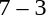<table style="text-align:center">
<tr>
<th width=200></th>
<th width=100></th>
<th width=200></th>
</tr>
<tr>
<td align=right><strong></strong></td>
<td>7 – 3</td>
<td align=left></td>
</tr>
</table>
